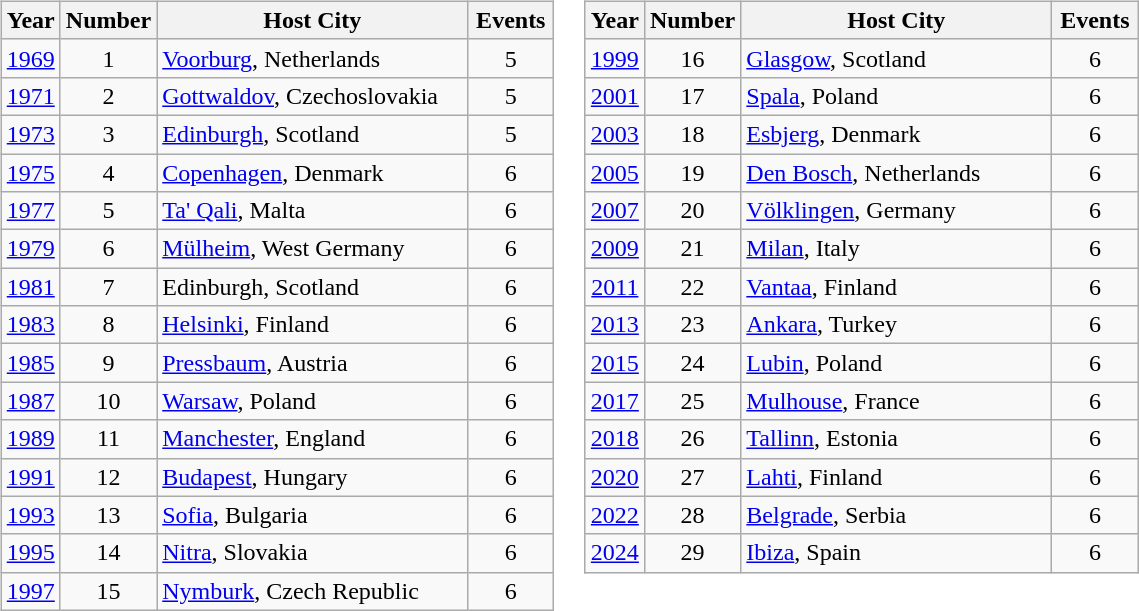<table>
<tr>
<td valign=top><br><table class="wikitable" style="font-size:100%">
<tr>
<th width=30>Year</th>
<th width=30>Number</th>
<th width=200>Host City</th>
<th width=50>Events</th>
</tr>
<tr>
<td align=center><a href='#'>1969</a></td>
<td align=center>1</td>
<td><a href='#'>Voorburg</a>, Netherlands</td>
<td align=center>5</td>
</tr>
<tr>
<td align=center><a href='#'>1971</a></td>
<td align=center>2</td>
<td><a href='#'>Gottwaldov</a>, Czechoslovakia</td>
<td align=center>5</td>
</tr>
<tr>
<td align=center><a href='#'>1973</a></td>
<td align=center>3</td>
<td><a href='#'>Edinburgh</a>, Scotland</td>
<td align=center>5</td>
</tr>
<tr>
<td align=center><a href='#'>1975</a></td>
<td align=center>4</td>
<td><a href='#'>Copenhagen</a>, Denmark</td>
<td align=center>6</td>
</tr>
<tr>
<td align=center><a href='#'>1977</a></td>
<td align=center>5</td>
<td><a href='#'>Ta' Qali</a>, Malta</td>
<td align=center>6</td>
</tr>
<tr>
<td align=center><a href='#'>1979</a></td>
<td align=center>6</td>
<td><a href='#'>Mülheim</a>, West Germany</td>
<td align=center>6</td>
</tr>
<tr>
<td align=center><a href='#'>1981</a></td>
<td align=center>7</td>
<td>Edinburgh, Scotland</td>
<td align=center>6</td>
</tr>
<tr>
<td align=center><a href='#'>1983</a></td>
<td align=center>8</td>
<td><a href='#'>Helsinki</a>, Finland</td>
<td align=center>6</td>
</tr>
<tr>
<td align=center><a href='#'>1985</a></td>
<td align=center>9</td>
<td><a href='#'>Pressbaum</a>, Austria</td>
<td align=center>6</td>
</tr>
<tr>
<td align=center><a href='#'>1987</a></td>
<td align=center>10</td>
<td><a href='#'>Warsaw</a>, Poland</td>
<td align=center>6</td>
</tr>
<tr>
<td align=center><a href='#'>1989</a></td>
<td align=center>11</td>
<td><a href='#'>Manchester</a>, England</td>
<td align=center>6</td>
</tr>
<tr>
<td align=center><a href='#'>1991</a></td>
<td align=center>12</td>
<td><a href='#'>Budapest</a>, Hungary</td>
<td align=center>6</td>
</tr>
<tr>
<td align=center><a href='#'>1993</a></td>
<td align=center>13</td>
<td><a href='#'>Sofia</a>, Bulgaria</td>
<td align=center>6</td>
</tr>
<tr>
<td align=center><a href='#'>1995</a></td>
<td align=center>14</td>
<td><a href='#'>Nitra</a>, Slovakia</td>
<td align=center>6</td>
</tr>
<tr>
<td align=center><a href='#'>1997</a></td>
<td align=center>15</td>
<td><a href='#'>Nymburk</a>, Czech Republic</td>
<td align=center>6</td>
</tr>
</table>
</td>
<td valign=top><br><table class="wikitable" style="font-size:100%">
<tr>
<th width=30>Year</th>
<th width=30>Number</th>
<th width=200>Host City</th>
<th width=50>Events</th>
</tr>
<tr>
<td align=center><a href='#'>1999</a></td>
<td align=center>16</td>
<td><a href='#'>Glasgow</a>, Scotland</td>
<td align=center>6</td>
</tr>
<tr>
<td align=center><a href='#'>2001</a></td>
<td align=center>17</td>
<td><a href='#'>Spala</a>, Poland</td>
<td align=center>6</td>
</tr>
<tr>
<td align=center><a href='#'>2003</a></td>
<td align=center>18</td>
<td><a href='#'>Esbjerg</a>, Denmark</td>
<td align=center>6</td>
</tr>
<tr>
<td align=center><a href='#'>2005</a></td>
<td align=center>19</td>
<td><a href='#'>Den Bosch</a>, Netherlands</td>
<td align=center>6</td>
</tr>
<tr>
<td align=center><a href='#'>2007</a></td>
<td align=center>20</td>
<td><a href='#'>Völklingen</a>, Germany</td>
<td align=center>6</td>
</tr>
<tr>
<td align=center><a href='#'>2009</a></td>
<td align=center>21</td>
<td><a href='#'>Milan</a>, Italy</td>
<td align=center>6</td>
</tr>
<tr>
<td align=center><a href='#'>2011</a></td>
<td align=center>22</td>
<td><a href='#'>Vantaa</a>, Finland</td>
<td align=center>6</td>
</tr>
<tr>
<td align=center><a href='#'>2013</a></td>
<td align=center>23</td>
<td><a href='#'>Ankara</a>, Turkey</td>
<td align=center>6</td>
</tr>
<tr>
<td align=center><a href='#'>2015</a></td>
<td align=center>24</td>
<td><a href='#'>Lubin</a>, Poland</td>
<td align=center>6</td>
</tr>
<tr>
<td align=center><a href='#'>2017</a></td>
<td align=center>25</td>
<td><a href='#'>Mulhouse</a>, France</td>
<td align=center>6</td>
</tr>
<tr>
<td align=center><a href='#'>2018</a></td>
<td align=center>26</td>
<td><a href='#'>Tallinn</a>, Estonia</td>
<td align=center>6</td>
</tr>
<tr>
<td align=center><a href='#'>2020</a></td>
<td align=center>27</td>
<td><a href='#'>Lahti</a>, Finland</td>
<td align=center>6</td>
</tr>
<tr>
<td align=center><a href='#'>2022</a></td>
<td align=center>28</td>
<td><a href='#'>Belgrade</a>, Serbia</td>
<td align=center>6</td>
</tr>
<tr>
<td align=center><a href='#'>2024</a></td>
<td align=center>29</td>
<td><a href='#'>Ibiza</a>, Spain</td>
<td align=center>6</td>
</tr>
</table>
</td>
</tr>
</table>
